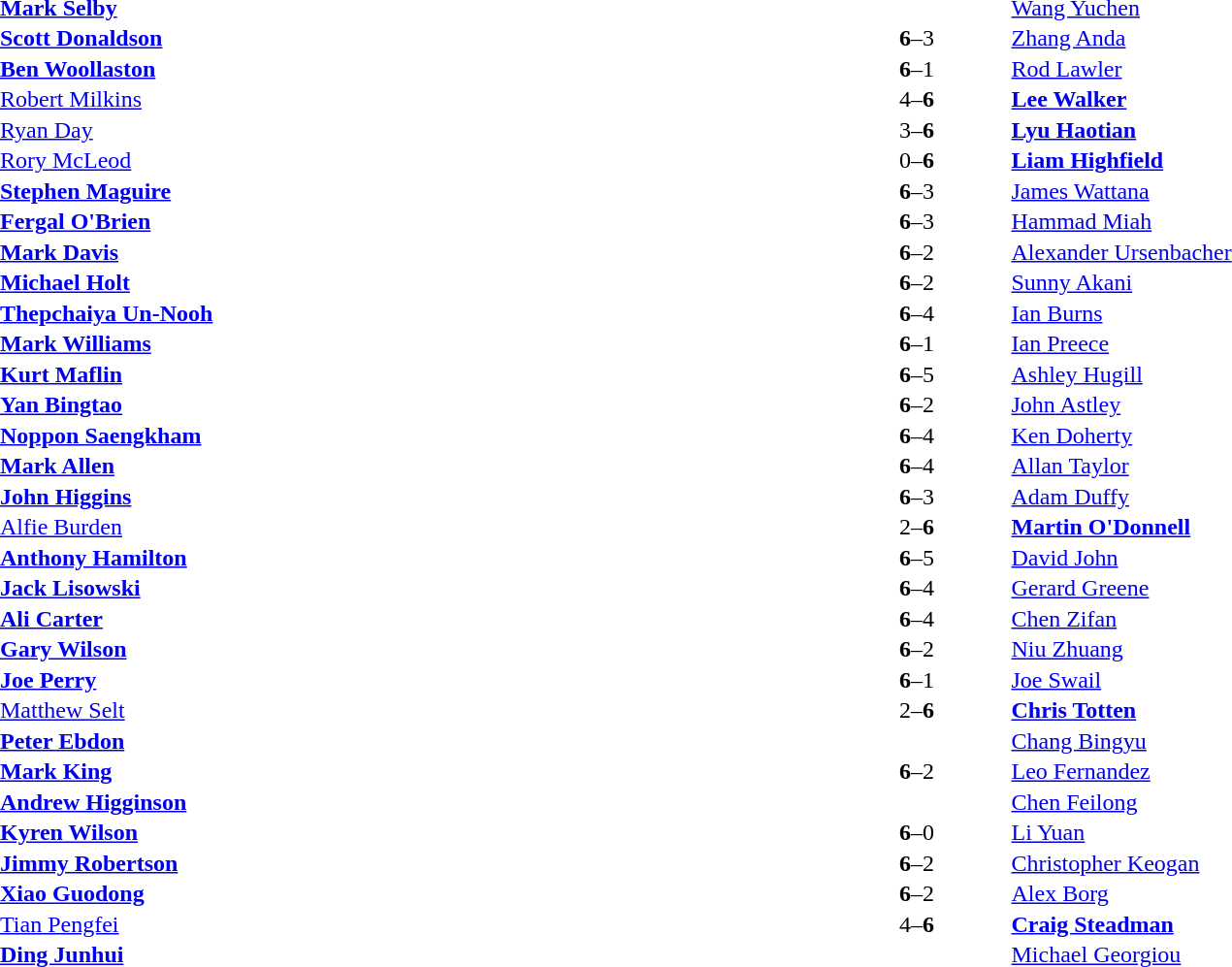<table width="100%" cellspacing="1">
<tr>
<th width=45%></th>
<th width=10%></th>
<th width=45%></th>
</tr>
<tr>
<td> <strong><a href='#'>Mark Selby</a></strong></td>
<td align="center"></td>
<td> <a href='#'>Wang Yuchen</a></td>
</tr>
<tr>
<td> <strong><a href='#'>Scott Donaldson</a></strong></td>
<td align="center"><strong>6</strong>–3</td>
<td> <a href='#'>Zhang Anda</a></td>
</tr>
<tr>
<td> <strong><a href='#'>Ben Woollaston</a></strong></td>
<td align="center"><strong>6</strong>–1</td>
<td> <a href='#'>Rod Lawler</a></td>
</tr>
<tr>
<td> <a href='#'>Robert Milkins</a></td>
<td align="center">4–<strong>6</strong></td>
<td> <strong><a href='#'>Lee Walker</a></strong></td>
</tr>
<tr>
<td> <a href='#'>Ryan Day</a></td>
<td align="center">3–<strong>6</strong></td>
<td> <strong><a href='#'>Lyu Haotian</a></strong></td>
</tr>
<tr>
<td> <a href='#'>Rory McLeod</a></td>
<td align="center">0–<strong>6</strong></td>
<td> <strong><a href='#'>Liam Highfield</a></strong></td>
</tr>
<tr>
<td> <strong><a href='#'>Stephen Maguire</a></strong></td>
<td align="center"><strong>6</strong>–3</td>
<td> <a href='#'>James Wattana</a></td>
</tr>
<tr>
<td> <strong><a href='#'>Fergal O'Brien</a></strong></td>
<td align="center"><strong>6</strong>–3</td>
<td> <a href='#'>Hammad Miah</a></td>
</tr>
<tr>
<td> <strong><a href='#'>Mark Davis</a></strong></td>
<td align="center"><strong>6</strong>–2</td>
<td> <a href='#'>Alexander Ursenbacher</a></td>
</tr>
<tr>
<td> <strong><a href='#'>Michael Holt</a></strong></td>
<td align="center"><strong>6</strong>–2</td>
<td> <a href='#'>Sunny Akani</a></td>
</tr>
<tr>
<td> <strong><a href='#'>Thepchaiya Un-Nooh</a></strong></td>
<td align="center"><strong>6</strong>–4</td>
<td> <a href='#'>Ian Burns</a></td>
</tr>
<tr>
<td> <strong><a href='#'>Mark Williams</a></strong></td>
<td align="center"><strong>6</strong>–1</td>
<td> <a href='#'>Ian Preece</a></td>
</tr>
<tr>
<td> <strong><a href='#'>Kurt Maflin</a></strong></td>
<td align="center"><strong>6</strong>–5</td>
<td> <a href='#'>Ashley Hugill</a></td>
</tr>
<tr>
<td> <strong><a href='#'>Yan Bingtao</a></strong></td>
<td align="center"><strong>6</strong>–2</td>
<td> <a href='#'>John Astley</a></td>
</tr>
<tr>
<td> <strong><a href='#'>Noppon Saengkham</a></strong></td>
<td align="center"><strong>6</strong>–4</td>
<td> <a href='#'>Ken Doherty</a></td>
</tr>
<tr>
<td> <strong><a href='#'>Mark Allen</a></strong></td>
<td align="center"><strong>6</strong>–4</td>
<td> <a href='#'>Allan Taylor</a></td>
</tr>
<tr>
<td> <strong><a href='#'>John Higgins</a></strong></td>
<td align="center"><strong>6</strong>–3</td>
<td> <a href='#'>Adam Duffy</a></td>
</tr>
<tr>
<td> <a href='#'>Alfie Burden</a></td>
<td align="center">2–<strong>6</strong></td>
<td> <strong><a href='#'>Martin O'Donnell</a></strong></td>
</tr>
<tr>
<td> <strong><a href='#'>Anthony Hamilton</a></strong></td>
<td align="center"><strong>6</strong>–5</td>
<td> <a href='#'>David John</a></td>
</tr>
<tr>
<td> <strong><a href='#'>Jack Lisowski</a></strong></td>
<td align="center"><strong>6</strong>–4</td>
<td> <a href='#'>Gerard Greene</a></td>
</tr>
<tr>
<td> <strong><a href='#'>Ali Carter</a></strong></td>
<td align="center"><strong>6</strong>–4</td>
<td> <a href='#'>Chen Zifan</a></td>
</tr>
<tr>
<td> <strong><a href='#'>Gary Wilson</a></strong></td>
<td align="center"><strong>6</strong>–2</td>
<td> <a href='#'>Niu Zhuang</a></td>
</tr>
<tr>
<td> <strong><a href='#'>Joe Perry</a></strong></td>
<td align="center"><strong>6</strong>–1</td>
<td> <a href='#'>Joe Swail</a></td>
</tr>
<tr>
<td> <a href='#'>Matthew Selt</a></td>
<td align="center">2–<strong>6</strong></td>
<td> <strong><a href='#'>Chris Totten</a></strong></td>
</tr>
<tr>
<td> <strong><a href='#'>Peter Ebdon</a></strong></td>
<td align="center"></td>
<td> <a href='#'>Chang Bingyu</a></td>
</tr>
<tr>
<td> <strong><a href='#'>Mark King</a></strong></td>
<td align="center"><strong>6</strong>–2</td>
<td> <a href='#'>Leo Fernandez</a></td>
</tr>
<tr>
<td> <strong><a href='#'>Andrew Higginson</a></strong></td>
<td align="center"></td>
<td> <a href='#'>Chen Feilong</a></td>
</tr>
<tr>
<td> <strong><a href='#'>Kyren Wilson</a></strong></td>
<td align="center"><strong>6</strong>–0</td>
<td> <a href='#'>Li Yuan</a></td>
</tr>
<tr>
<td> <strong><a href='#'>Jimmy Robertson</a></strong></td>
<td align="center"><strong>6</strong>–2</td>
<td> <a href='#'>Christopher Keogan</a></td>
</tr>
<tr>
<td> <strong><a href='#'>Xiao Guodong</a></strong></td>
<td align="center"><strong>6</strong>–2</td>
<td> <a href='#'>Alex Borg</a></td>
</tr>
<tr>
<td> <a href='#'>Tian Pengfei</a></td>
<td align="center">4–<strong>6</strong></td>
<td> <strong><a href='#'>Craig Steadman</a></strong></td>
</tr>
<tr>
<td> <strong><a href='#'>Ding Junhui</a></strong></td>
<td align="center"></td>
<td> <a href='#'>Michael Georgiou</a></td>
</tr>
</table>
